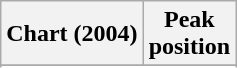<table class="wikitable sortable plainrowheaders">
<tr>
<th scope="col">Chart (2004)</th>
<th scope="col">Peak<br>position</th>
</tr>
<tr>
</tr>
<tr>
</tr>
</table>
